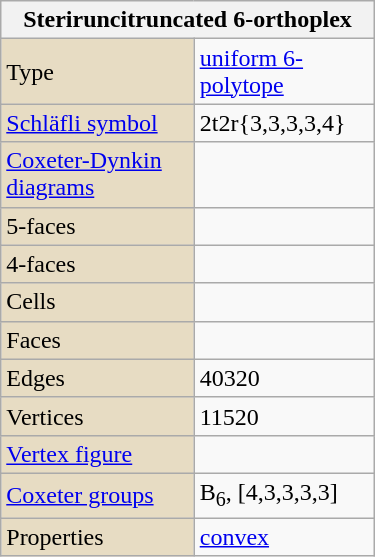<table class="wikitable" style="float:right; margin-left:8px; width:250px">
<tr>
<th bgcolor=#e7dcc3 colspan=2>Steriruncitruncated 6-orthoplex</th>
</tr>
<tr>
<td bgcolor=#e7dcc3>Type</td>
<td><a href='#'>uniform 6-polytope</a></td>
</tr>
<tr>
<td bgcolor=#e7dcc3><a href='#'>Schläfli symbol</a></td>
<td>2t2r{3,3,3,3,4}</td>
</tr>
<tr>
<td bgcolor=#e7dcc3><a href='#'>Coxeter-Dynkin diagrams</a></td>
<td><br></td>
</tr>
<tr>
<td bgcolor=#e7dcc3>5-faces</td>
<td></td>
</tr>
<tr>
<td bgcolor=#e7dcc3>4-faces</td>
<td></td>
</tr>
<tr>
<td bgcolor=#e7dcc3>Cells</td>
<td></td>
</tr>
<tr>
<td bgcolor=#e7dcc3>Faces</td>
<td></td>
</tr>
<tr>
<td bgcolor=#e7dcc3>Edges</td>
<td>40320</td>
</tr>
<tr>
<td bgcolor=#e7dcc3>Vertices</td>
<td>11520</td>
</tr>
<tr>
<td bgcolor=#e7dcc3><a href='#'>Vertex figure</a></td>
<td></td>
</tr>
<tr>
<td bgcolor=#e7dcc3><a href='#'>Coxeter groups</a></td>
<td>B<sub>6</sub>, [4,3,3,3,3]</td>
</tr>
<tr>
<td bgcolor=#e7dcc3>Properties</td>
<td><a href='#'>convex</a></td>
</tr>
</table>
